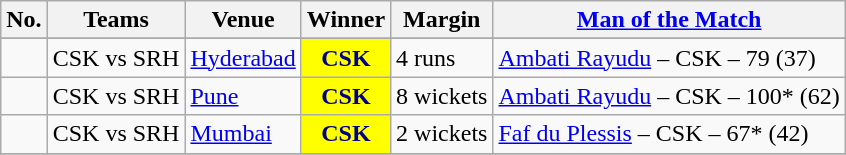<table class="sortable wikitable">
<tr>
<th>No.</th>
<th>Teams</th>
<th>Venue</th>
<th>Winner</th>
<th>Margin</th>
<th><a href='#'>Man of the Match</a></th>
</tr>
<tr>
</tr>
<tr>
<td></td>
<td>CSK vs SRH</td>
<td><a href='#'>Hyderabad</a></td>
<td style="background:yellow; text-align:center; color:darkblue;"><strong>CSK</strong></td>
<td>4 runs</td>
<td><a href='#'>Ambati Rayudu</a> – CSK – 79 (37)</td>
</tr>
<tr>
<td></td>
<td>CSK vs SRH</td>
<td><a href='#'>Pune</a></td>
<td style="background:yellow; text-align:center; color:darkblue;"><strong>CSK</strong></td>
<td>8 wickets</td>
<td><a href='#'>Ambati Rayudu</a> – CSK – 100* (62)</td>
</tr>
<tr>
<td></td>
<td>CSK vs SRH</td>
<td><a href='#'>Mumbai</a></td>
<td style="background:yellow; text-align:center; color:darkblue;"><strong>CSK</strong></td>
<td>2 wickets</td>
<td><a href='#'>Faf du Plessis</a> – CSK – 67* (42)</td>
</tr>
<tr>
</tr>
</table>
